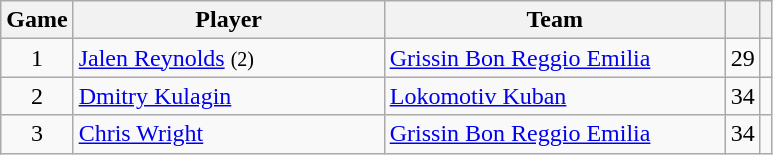<table class="wikitable sortable" style="text-align: center;">
<tr>
<th>Game</th>
<th style="width:200px;">Player</th>
<th style="width:220px;">Team</th>
<th><a href='#'></a></th>
<th></th>
</tr>
<tr>
<td>1</td>
<td align="left"> <a href='#'>Jalen Reynolds</a> <small>(2)</small></td>
<td align="left"> <a href='#'>Grissin Bon Reggio Emilia</a></td>
<td>29</td>
<td></td>
</tr>
<tr>
<td>2</td>
<td align="left"> <a href='#'>Dmitry Kulagin</a></td>
<td align="left"> <a href='#'>Lokomotiv Kuban</a></td>
<td>34</td>
<td></td>
</tr>
<tr>
<td>3</td>
<td align="left"> <a href='#'>Chris Wright</a></td>
<td align="left"> <a href='#'>Grissin Bon Reggio Emilia</a></td>
<td>34</td>
<td></td>
</tr>
</table>
